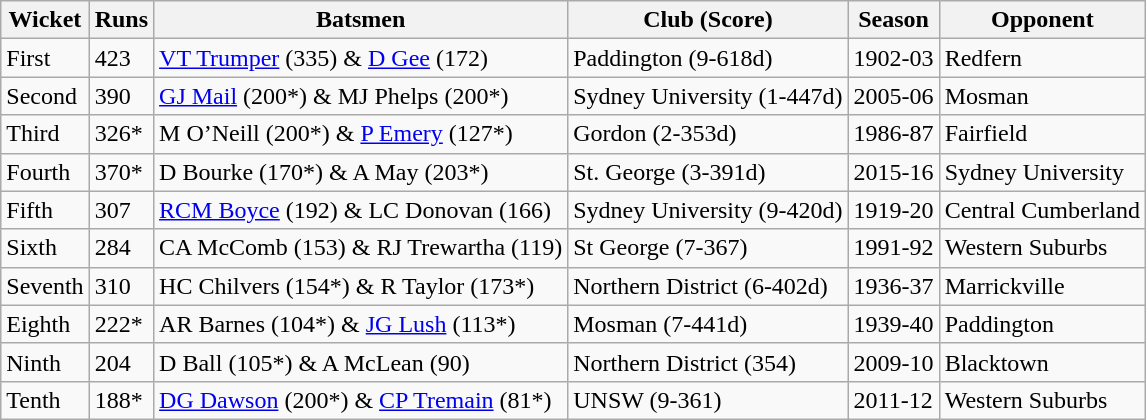<table class="wikitable">
<tr>
<th>Wicket</th>
<th>Runs</th>
<th>Batsmen</th>
<th>Club (Score)</th>
<th>Season</th>
<th>Opponent</th>
</tr>
<tr>
<td>First</td>
<td>423</td>
<td><a href='#'>VT Trumper</a> (335) & <a href='#'>D Gee</a> (172)</td>
<td>Paddington (9-618d)</td>
<td>1902-03</td>
<td>Redfern</td>
</tr>
<tr>
<td>Second</td>
<td>390</td>
<td><a href='#'>GJ Mail</a> (200*) & MJ Phelps (200*)</td>
<td>Sydney University (1-447d)</td>
<td>2005-06</td>
<td>Mosman</td>
</tr>
<tr>
<td>Third</td>
<td>326*</td>
<td>M O’Neill (200*) & <a href='#'>P Emery</a> (127*)</td>
<td>Gordon (2-353d)</td>
<td>1986-87</td>
<td>Fairfield</td>
</tr>
<tr>
<td>Fourth</td>
<td>370*</td>
<td>D Bourke (170*) & A May (203*)</td>
<td>St. George (3-391d)</td>
<td>2015-16</td>
<td>Sydney University</td>
</tr>
<tr>
<td>Fifth</td>
<td>307</td>
<td><a href='#'>RCM Boyce</a> (192) & LC Donovan (166)</td>
<td>Sydney University (9-420d)</td>
<td>1919-20</td>
<td>Central Cumberland</td>
</tr>
<tr>
<td>Sixth</td>
<td>284</td>
<td>CA McComb (153) & RJ Trewartha (119)</td>
<td>St George (7-367)</td>
<td>1991-92</td>
<td>Western Suburbs</td>
</tr>
<tr>
<td>Seventh</td>
<td>310</td>
<td>HC Chilvers (154*) & R Taylor (173*)</td>
<td>Northern District (6-402d)</td>
<td>1936-37</td>
<td>Marrickville</td>
</tr>
<tr>
<td>Eighth</td>
<td>222*</td>
<td>AR Barnes (104*) & <a href='#'>JG Lush</a> (113*)</td>
<td>Mosman (7-441d)</td>
<td>1939-40</td>
<td>Paddington</td>
</tr>
<tr>
<td>Ninth</td>
<td>204</td>
<td>D Ball (105*) & A McLean (90)</td>
<td>Northern District (354)</td>
<td>2009-10</td>
<td>Blacktown</td>
</tr>
<tr>
<td>Tenth</td>
<td>188*</td>
<td><a href='#'>DG Dawson</a> (200*) & <a href='#'>CP Tremain</a> (81*)</td>
<td>UNSW (9-361)</td>
<td>2011-12</td>
<td>Western Suburbs</td>
</tr>
</table>
